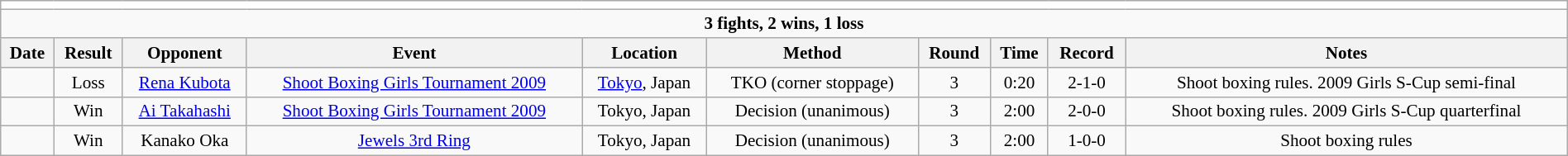<table class="wikitable collapsible" style="font-size:88%; width:100%; text-align:center;">
<tr>
<th colspan=10 style="background:#fff"></th>
</tr>
<tr>
<td colspan=10><strong>3 fights, 2 wins, 1 loss</strong></td>
</tr>
<tr>
<th>Date</th>
<th>Result</th>
<th>Opponent</th>
<th>Event</th>
<th>Location</th>
<th>Method</th>
<th>Round</th>
<th>Time</th>
<th>Record</th>
<th>Notes</th>
</tr>
<tr>
<td></td>
<td>Loss</td>
<td><a href='#'>Rena Kubota</a></td>
<td><a href='#'>Shoot Boxing Girls Tournament 2009</a></td>
<td><a href='#'>Tokyo</a>, Japan</td>
<td>TKO (corner stoppage)</td>
<td>3</td>
<td>0:20</td>
<td>2-1-0</td>
<td>Shoot boxing rules. 2009 Girls S-Cup semi-final</td>
</tr>
<tr>
<td></td>
<td>Win</td>
<td><a href='#'>Ai Takahashi</a></td>
<td><a href='#'>Shoot Boxing Girls Tournament 2009</a></td>
<td>Tokyo, Japan</td>
<td>Decision (unanimous)</td>
<td>3</td>
<td>2:00</td>
<td>2-0-0</td>
<td>Shoot boxing rules. 2009 Girls S-Cup quarterfinal</td>
</tr>
<tr>
<td></td>
<td>Win</td>
<td>Kanako Oka</td>
<td><a href='#'>Jewels 3rd Ring</a></td>
<td>Tokyo, Japan</td>
<td>Decision (unanimous)</td>
<td>3</td>
<td>2:00</td>
<td>1-0-0</td>
<td>Shoot boxing rules</td>
</tr>
</table>
